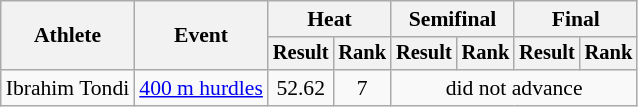<table class=wikitable style="font-size:90%">
<tr>
<th rowspan="2">Athlete</th>
<th rowspan="2">Event</th>
<th colspan="2">Heat</th>
<th colspan="2">Semifinal</th>
<th colspan="2">Final</th>
</tr>
<tr style="font-size:95%">
<th>Result</th>
<th>Rank</th>
<th>Result</th>
<th>Rank</th>
<th>Result</th>
<th>Rank</th>
</tr>
<tr align=center>
<td align=left>Ibrahim Tondi</td>
<td align=left><a href='#'>400 m hurdles</a></td>
<td>52.62</td>
<td>7</td>
<td colspan=4>did not advance</td>
</tr>
</table>
